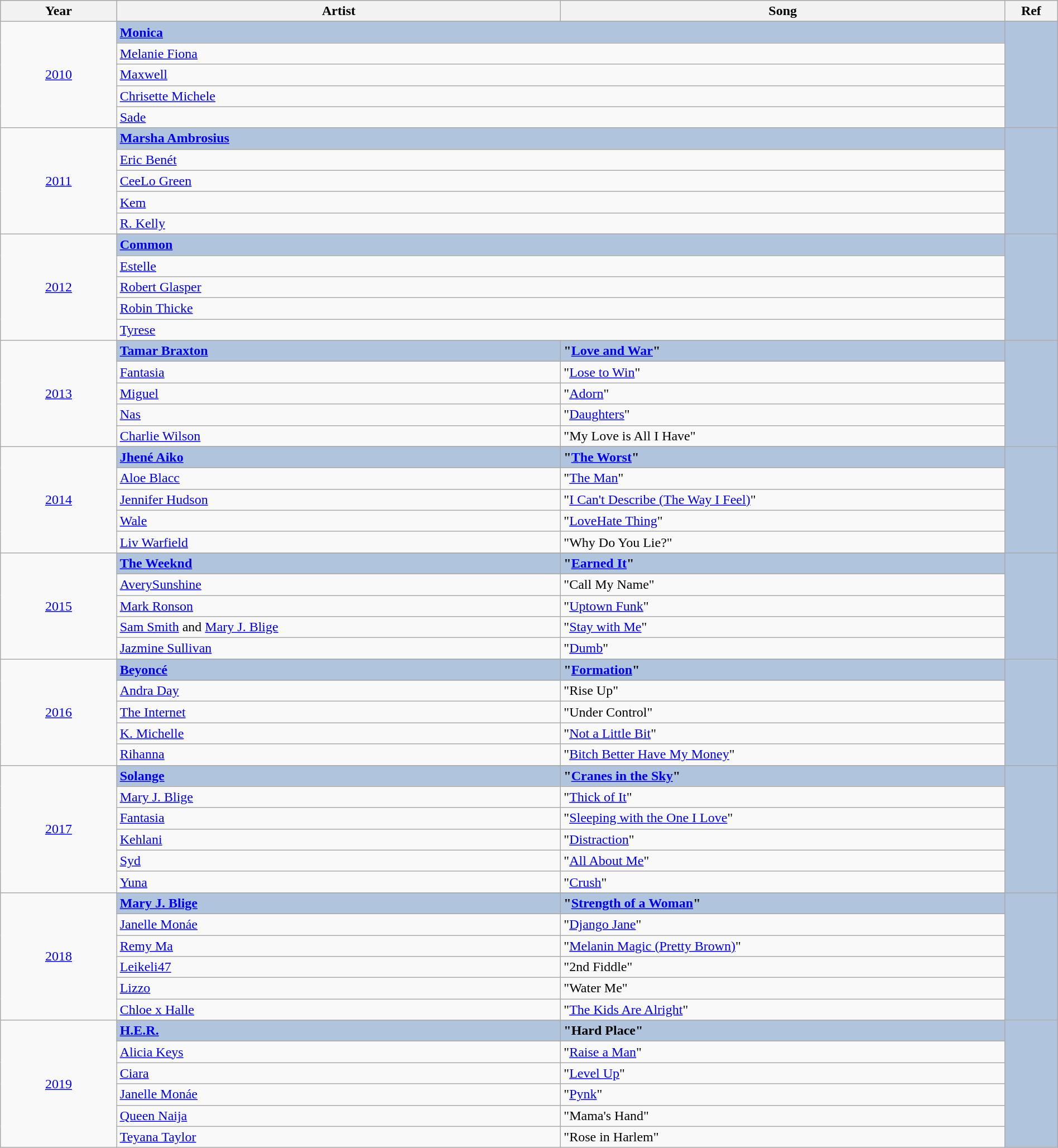<table class="wikitable" style="width:100%;">
<tr style="background:#bebebe;">
<th style="width:11%;">Year</th>
<th style="width:42%;">Artist</th>
<th style="width:42%;">Song</th>
<th style="width:5%;">Ref</th>
</tr>
<tr>
<td rowspan="6" align="center"><a href='#'>2010</a></td>
</tr>
<tr style="background:#B0C4DE">
<td colspan="2"><strong><a href='#'>Monica</a></strong></td>
<td rowspan="6" align="center"></td>
</tr>
<tr>
<td colspan="2"><a href='#'>Melanie Fiona</a></td>
</tr>
<tr>
<td colspan="2"><a href='#'>Maxwell</a></td>
</tr>
<tr>
<td colspan="2"><a href='#'>Chrisette Michele</a></td>
</tr>
<tr>
<td colspan="2"><a href='#'>Sade</a></td>
</tr>
<tr>
<td rowspan="6" align="center"><a href='#'>2011</a></td>
</tr>
<tr style="background:#B0C4DE">
<td colspan="2"><strong><a href='#'>Marsha Ambrosius</a></strong></td>
<td rowspan="6" align="center"></td>
</tr>
<tr>
<td colspan="2"><a href='#'>Eric Benét</a></td>
</tr>
<tr>
<td colspan="2"><a href='#'>CeeLo Green</a></td>
</tr>
<tr>
<td colspan="2"><a href='#'>Kem</a></td>
</tr>
<tr>
<td colspan="2"><a href='#'>R. Kelly</a></td>
</tr>
<tr>
<td rowspan="6" align="center"><a href='#'>2012</a></td>
</tr>
<tr style="background:#B0C4DE">
<td colspan="2"><strong><a href='#'>Common</a></strong></td>
<td rowspan="6" align="center"></td>
</tr>
<tr>
<td colspan="2"><a href='#'>Estelle</a></td>
</tr>
<tr>
<td colspan="2"><a href='#'>Robert Glasper</a></td>
</tr>
<tr>
<td colspan="2"><a href='#'>Robin Thicke</a></td>
</tr>
<tr>
<td colspan="2"><a href='#'>Tyrese</a></td>
</tr>
<tr>
<td rowspan="6" align="center"><a href='#'>2013</a></td>
</tr>
<tr style="background:#B0C4DE">
<td><strong><a href='#'>Tamar Braxton</a></strong></td>
<td><strong>"<a href='#'>Love and War</a>"</strong></td>
<td rowspan="6" align="center"></td>
</tr>
<tr>
<td><a href='#'>Fantasia</a></td>
<td>"<a href='#'>Lose to Win</a>"</td>
</tr>
<tr>
<td><a href='#'>Miguel</a></td>
<td>"<a href='#'>Adorn</a>"</td>
</tr>
<tr>
<td><a href='#'>Nas</a></td>
<td>"<a href='#'>Daughters</a>"</td>
</tr>
<tr>
<td><a href='#'>Charlie Wilson</a></td>
<td>"My Love is All I Have"</td>
</tr>
<tr>
<td rowspan="6" align="center"><a href='#'>2014</a></td>
</tr>
<tr style="background:#B0C4DE">
<td><strong><a href='#'>Jhené Aiko</a></strong></td>
<td><strong>"<a href='#'>The Worst</a>"</strong></td>
<td rowspan="6" align="center"></td>
</tr>
<tr>
<td><a href='#'>Aloe Blacc</a></td>
<td>"<a href='#'>The Man</a>"</td>
</tr>
<tr>
<td><a href='#'>Jennifer Hudson</a> </td>
<td>"<a href='#'>I Can't Describe (The Way I Feel)</a>"</td>
</tr>
<tr>
<td><a href='#'>Wale</a> </td>
<td>"<a href='#'>LoveHate Thing</a>"</td>
</tr>
<tr>
<td><a href='#'>Liv Warfield</a></td>
<td>"Why Do You Lie?"</td>
</tr>
<tr>
<td rowspan="6" align="center"><a href='#'>2015</a></td>
</tr>
<tr style="background:#B0C4DE">
<td><strong><a href='#'>The Weeknd</a></strong></td>
<td><strong>"<a href='#'>Earned It</a>"</strong></td>
<td rowspan="6" align="center"></td>
</tr>
<tr>
<td><a href='#'>AverySunshine</a></td>
<td>"Call My Name"</td>
</tr>
<tr>
<td><a href='#'>Mark Ronson</a> </td>
<td>"<a href='#'>Uptown Funk</a>"</td>
</tr>
<tr>
<td><a href='#'>Sam Smith</a> and <a href='#'>Mary J. Blige</a></td>
<td>"<a href='#'>Stay with Me</a>"</td>
</tr>
<tr>
<td><a href='#'>Jazmine Sullivan</a> </td>
<td>"<a href='#'>Dumb</a>"</td>
</tr>
<tr>
<td rowspan="6" align="center"><a href='#'>2016</a></td>
</tr>
<tr style="background:#B0C4DE">
<td><strong><a href='#'>Beyoncé</a></strong></td>
<td><strong>"<a href='#'>Formation</a>"</strong></td>
<td rowspan="6" align="center"></td>
</tr>
<tr>
<td><a href='#'>Andra Day</a></td>
<td>"Rise Up"</td>
</tr>
<tr>
<td><a href='#'>The Internet</a></td>
<td>"Under Control"</td>
</tr>
<tr>
<td><a href='#'>K. Michelle</a></td>
<td>"<a href='#'>Not a Little Bit</a>"</td>
</tr>
<tr>
<td><a href='#'>Rihanna</a></td>
<td>"<a href='#'>Bitch Better Have My Money</a>"</td>
</tr>
<tr>
<td rowspan="7" align="center"><a href='#'>2017</a></td>
</tr>
<tr style="background:#B0C4DE">
<td><strong><a href='#'>Solange</a></strong></td>
<td><strong>"<a href='#'>Cranes in the Sky</a>"</strong></td>
<td rowspan="7" align="center"></td>
</tr>
<tr>
<td><a href='#'>Mary J. Blige</a></td>
<td>"<a href='#'>Thick of It</a>"</td>
</tr>
<tr>
<td><a href='#'>Fantasia</a></td>
<td>"<a href='#'>Sleeping with the One I Love</a>"</td>
</tr>
<tr>
<td><a href='#'>Kehlani</a></td>
<td>"<a href='#'>Distraction</a>"</td>
</tr>
<tr>
<td><a href='#'>Syd</a></td>
<td>"<a href='#'>All About Me</a>"</td>
</tr>
<tr>
<td><a href='#'>Yuna</a> </td>
<td>"<a href='#'>Crush</a>"</td>
</tr>
<tr>
<td rowspan="7" align="center"><a href='#'>2018</a></td>
</tr>
<tr style="background:#B0C4DE">
<td><strong><a href='#'>Mary J. Blige</a></strong></td>
<td><strong>"<a href='#'>Strength of a Woman</a>"</strong></td>
<td rowspan="7" align="center"></td>
</tr>
<tr>
<td><a href='#'>Janelle Monáe</a></td>
<td>"<a href='#'>Django Jane</a>"</td>
</tr>
<tr>
<td><a href='#'>Remy Ma</a> </td>
<td>"<a href='#'>Melanin Magic (Pretty Brown)</a>"</td>
</tr>
<tr>
<td><a href='#'>Leikeli47</a></td>
<td>"2nd Fiddle"</td>
</tr>
<tr>
<td><a href='#'>Lizzo</a></td>
<td>"Water Me"</td>
</tr>
<tr>
<td><a href='#'>Chloe x Halle</a></td>
<td>"<a href='#'>The Kids Are Alright</a>"</td>
</tr>
<tr>
<td rowspan="7" align="center"><a href='#'>2019</a></td>
</tr>
<tr style="background:#B0C4DE">
<td><strong><a href='#'>H.E.R.</a></strong></td>
<td><strong>"Hard Place"</strong></td>
<td rowspan="7" align="center"></td>
</tr>
<tr>
<td><a href='#'>Alicia Keys</a></td>
<td>"<a href='#'>Raise a Man</a>"</td>
</tr>
<tr>
<td><a href='#'>Ciara</a></td>
<td>"<a href='#'>Level Up</a>"</td>
</tr>
<tr>
<td><a href='#'>Janelle Monáe</a></td>
<td>"<a href='#'>Pynk</a>"</td>
</tr>
<tr>
<td><a href='#'>Queen Naija</a></td>
<td>"Mama's Hand"</td>
</tr>
<tr>
<td><a href='#'>Teyana Taylor</a></td>
<td>"Rose in Harlem"</td>
</tr>
</table>
